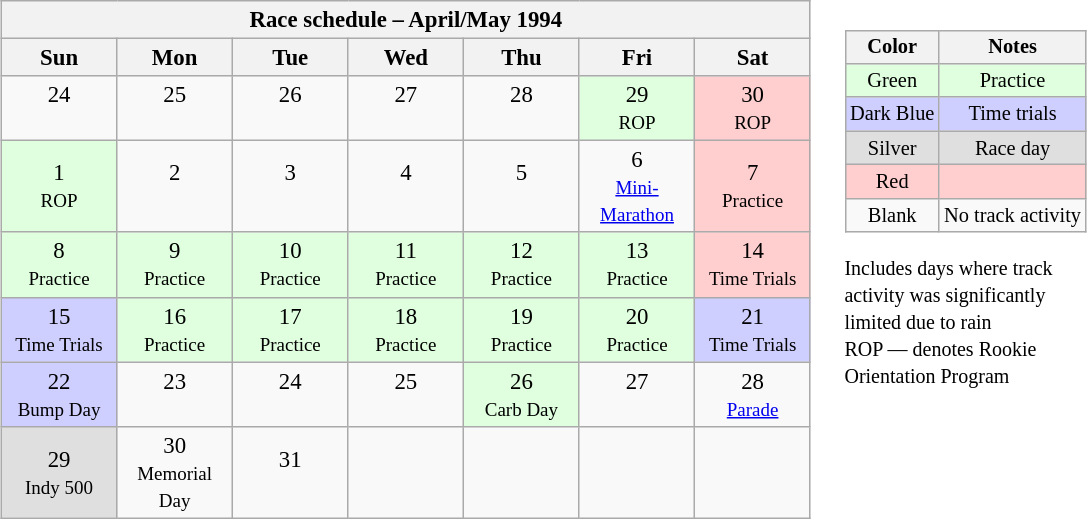<table>
<tr>
<td><br><table class="wikitable" style="text-align:center; font-size:95%">
<tr valign="top">
<th colspan=7>Race schedule – April/May 1994</th>
</tr>
<tr>
<th scope="col" width="70">Sun</th>
<th scope="col" width="70">Mon</th>
<th scope="col" width="70">Tue</th>
<th scope="col" width="70">Wed</th>
<th scope="col" width="70">Thu</th>
<th scope="col" width="70">Fri</th>
<th scope="col" width="70">Sat</th>
</tr>
<tr>
<td>24<br> </td>
<td>25<br> </td>
<td>26<br> </td>
<td>27<br> </td>
<td>28<br> </td>
<td style="background:#DFFFDF;">29<br><small>ROP</small></td>
<td style="background:#FFCFCF;">30<br><small>ROP</small></td>
</tr>
<tr>
<td style="background:#DFFFDF;">1<br><small>ROP</small></td>
<td>2<br> </td>
<td>3<br> </td>
<td>4<br> </td>
<td>5<br> </td>
<td>6<br><small><a href='#'>Mini-Marathon</a></small></td>
<td style="background:#FFCFCF;">7<br><small>Practice</small></td>
</tr>
<tr>
<td style="background:#DFFFDF;">8<br><small>Practice</small></td>
<td style="background:#DFFFDF;">9<br><small>Practice</small></td>
<td style="background:#DFFFDF;">10<br><small>Practice</small></td>
<td style="background:#DFFFDF;">11<br><small>Practice</small></td>
<td style="background:#DFFFDF;">12<br><small>Practice</small></td>
<td style="background:#DFFFDF;">13<br><small>Practice</small></td>
<td style="background:#FFCFCF;">14<br><small>Time Trials</small></td>
</tr>
<tr>
<td style="background:#CFCFFF;">15<br><small>Time Trials</small></td>
<td style="background:#DFFFDF;">16<br><small>Practice</small></td>
<td style="background:#DFFFDF;">17<br><small>Practice</small></td>
<td style="background:#DFFFDF;">18<br><small>Practice</small></td>
<td style="background:#DFFFDF;">19<br><small>Practice</small></td>
<td style="background:#DFFFDF;">20<br><small>Practice</small></td>
<td style="background:#CFCFFF;">21<br><small>Time Trials</small></td>
</tr>
<tr>
<td style="background:#CFCFFF;">22<br><small>Bump Day</small></td>
<td>23<br> </td>
<td>24<br> </td>
<td>25<br> </td>
<td style="background:#DFFFDF;">26<br><small>Carb Day</small></td>
<td>27<br> </td>
<td>28<br><small><a href='#'>Parade</a></small></td>
</tr>
<tr>
<td style="background:#DFDFDF;">29<br><small>Indy 500</small></td>
<td>30<br><small>Memorial Day</small></td>
<td>31<br> </td>
<td> </td>
<td> </td>
<td> </td>
<td> </td>
</tr>
</table>
</td>
<td valign="top"><br><table>
<tr>
<td><br><table style="margin-right:0; font-size:85%; text-align:center;" class="wikitable">
<tr>
<th>Color</th>
<th>Notes</th>
</tr>
<tr style="background:#DFFFDF;">
<td>Green</td>
<td>Practice</td>
</tr>
<tr style="background:#CFCFFF;">
<td>Dark Blue</td>
<td>Time trials</td>
</tr>
<tr style="background:#DFDFDF;">
<td>Silver</td>
<td>Race day</td>
</tr>
<tr style="background:#FFCFCF;">
<td>Red</td>
<td></td>
</tr>
<tr>
<td>Blank</td>
<td>No track activity</td>
</tr>
</table>
 <small>Includes days where track<br>activity was significantly<br>limited due to rain</small><br><small>ROP — denotes Rookie<br>Orientation Program</small></td>
</tr>
</table>
</td>
</tr>
</table>
